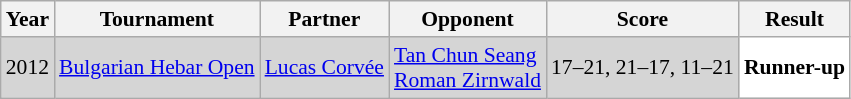<table class="sortable wikitable" style="font-size: 90%;">
<tr>
<th>Year</th>
<th>Tournament</th>
<th>Partner</th>
<th>Opponent</th>
<th>Score</th>
<th>Result</th>
</tr>
<tr style="background:#D5D5D5">
<td align="center">2012</td>
<td align="left"><a href='#'>Bulgarian Hebar Open</a></td>
<td align="left"> <a href='#'>Lucas Corvée</a></td>
<td align="left"> <a href='#'>Tan Chun Seang</a><br> <a href='#'>Roman Zirnwald</a></td>
<td align="left">17–21, 21–17, 11–21</td>
<td style="text-align:left; background:white"> <strong>Runner-up</strong></td>
</tr>
</table>
